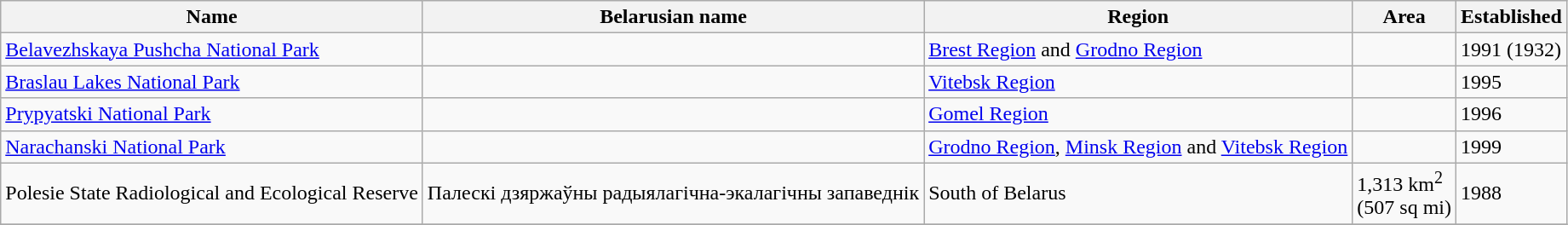<table class="wikitable sortable">
<tr>
<th>Name</th>
<th>Belarusian name</th>
<th>Region</th>
<th>Area</th>
<th>Established</th>
</tr>
<tr>
<td><a href='#'>Belavezhskaya Pushcha National Park</a></td>
<td></td>
<td><a href='#'>Brest Region</a> and <a href='#'>Grodno Region</a></td>
<td></td>
<td>1991 (1932)</td>
</tr>
<tr>
<td><a href='#'>Braslau Lakes National Park</a></td>
<td></td>
<td><a href='#'>Vitebsk Region</a></td>
<td></td>
<td>1995</td>
</tr>
<tr>
<td><a href='#'>Prypyatski National Park</a></td>
<td></td>
<td><a href='#'>Gomel Region</a></td>
<td></td>
<td>1996</td>
</tr>
<tr>
<td><a href='#'>Narachanski National Park</a></td>
<td></td>
<td><a href='#'>Grodno Region</a>, <a href='#'>Minsk Region</a> and <a href='#'>Vitebsk Region</a></td>
<td></td>
<td>1999</td>
</tr>
<tr>
<td>Polesie State Radiological and Ecological Reserve</td>
<td>Палескі дзяржаўны радыялагічна-экалагічны запаведнік</td>
<td>South of Belarus</td>
<td>1,313 km<sup>2</sup><br>(507 sq mi)</td>
<td>1988</td>
</tr>
<tr>
</tr>
</table>
